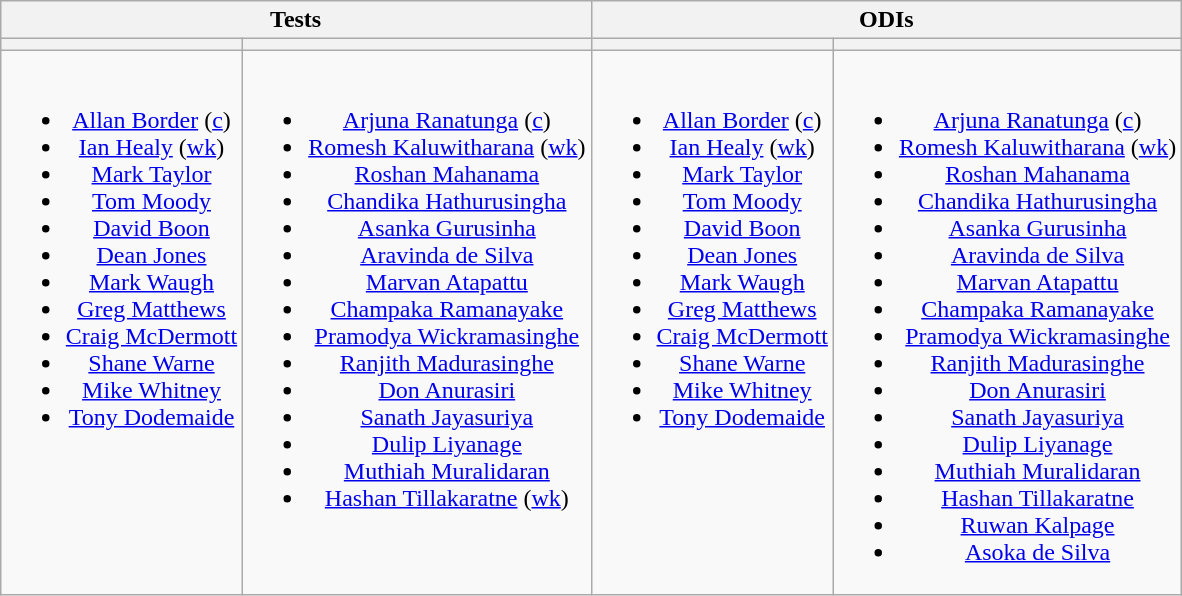<table class="wikitable" style="text-align:center; margin:auto">
<tr>
<th colspan="2">Tests</th>
<th colspan="2">ODIs</th>
</tr>
<tr>
<th></th>
<th></th>
<th></th>
<th></th>
</tr>
<tr style="vertical-align:top">
<td><br><ul><li><a href='#'>Allan Border</a> (<a href='#'>c</a>)</li><li><a href='#'>Ian Healy</a> (<a href='#'>wk</a>)</li><li><a href='#'>Mark Taylor</a></li><li><a href='#'>Tom Moody</a></li><li><a href='#'>David Boon</a></li><li><a href='#'>Dean Jones</a></li><li><a href='#'>Mark Waugh</a></li><li><a href='#'>Greg Matthews</a></li><li><a href='#'>Craig McDermott</a></li><li><a href='#'>Shane Warne</a></li><li><a href='#'>Mike Whitney</a></li><li><a href='#'>Tony Dodemaide</a></li></ul></td>
<td><br><ul><li><a href='#'>Arjuna Ranatunga</a> (<a href='#'>c</a>)</li><li><a href='#'>Romesh Kaluwitharana</a> (<a href='#'>wk</a>)</li><li><a href='#'>Roshan Mahanama</a></li><li><a href='#'>Chandika Hathurusingha</a></li><li><a href='#'>Asanka Gurusinha</a></li><li><a href='#'>Aravinda de Silva</a></li><li><a href='#'>Marvan Atapattu</a></li><li><a href='#'>Champaka Ramanayake</a></li><li><a href='#'>Pramodya Wickramasinghe</a></li><li><a href='#'>Ranjith Madurasinghe</a></li><li><a href='#'>Don Anurasiri</a></li><li><a href='#'>Sanath Jayasuriya</a></li><li><a href='#'>Dulip Liyanage</a></li><li><a href='#'>Muthiah Muralidaran</a></li><li><a href='#'>Hashan Tillakaratne</a> (<a href='#'>wk</a>)</li></ul></td>
<td><br><ul><li><a href='#'>Allan Border</a> (<a href='#'>c</a>)</li><li><a href='#'>Ian Healy</a> (<a href='#'>wk</a>)</li><li><a href='#'>Mark Taylor</a></li><li><a href='#'>Tom Moody</a></li><li><a href='#'>David Boon</a></li><li><a href='#'>Dean Jones</a></li><li><a href='#'>Mark Waugh</a></li><li><a href='#'>Greg Matthews</a></li><li><a href='#'>Craig McDermott</a></li><li><a href='#'>Shane Warne</a></li><li><a href='#'>Mike Whitney</a></li><li><a href='#'>Tony Dodemaide</a></li></ul></td>
<td><br><ul><li><a href='#'>Arjuna Ranatunga</a> (<a href='#'>c</a>)</li><li><a href='#'>Romesh Kaluwitharana</a> (<a href='#'>wk</a>)</li><li><a href='#'>Roshan Mahanama</a></li><li><a href='#'>Chandika Hathurusingha</a></li><li><a href='#'>Asanka Gurusinha</a></li><li><a href='#'>Aravinda de Silva</a></li><li><a href='#'>Marvan Atapattu</a></li><li><a href='#'>Champaka Ramanayake</a></li><li><a href='#'>Pramodya Wickramasinghe</a></li><li><a href='#'>Ranjith Madurasinghe</a></li><li><a href='#'>Don Anurasiri</a></li><li><a href='#'>Sanath Jayasuriya</a></li><li><a href='#'>Dulip Liyanage</a></li><li><a href='#'>Muthiah Muralidaran</a></li><li><a href='#'>Hashan Tillakaratne</a></li><li><a href='#'>Ruwan Kalpage</a></li><li><a href='#'>Asoka de Silva</a></li></ul></td>
</tr>
</table>
